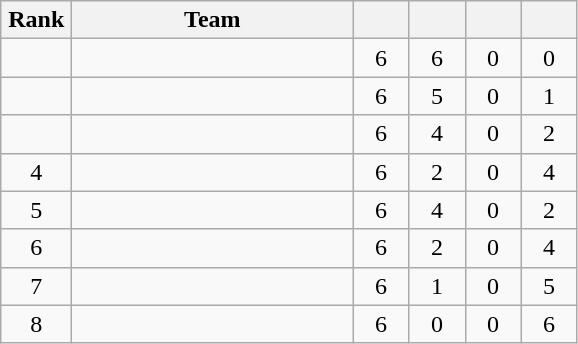<table class="wikitable" style="text-align: center;">
<tr>
<th width=40>Rank</th>
<th width=180>Team</th>
<th width=30></th>
<th width=30></th>
<th width=30></th>
<th width=30></th>
</tr>
<tr>
<td></td>
<td align=left></td>
<td>6</td>
<td>6</td>
<td>0</td>
<td>0</td>
</tr>
<tr>
<td></td>
<td align=left></td>
<td>6</td>
<td>5</td>
<td>0</td>
<td>1</td>
</tr>
<tr>
<td></td>
<td align=left></td>
<td>6</td>
<td>4</td>
<td>0</td>
<td>2</td>
</tr>
<tr>
<td>4</td>
<td align=left></td>
<td>6</td>
<td>2</td>
<td>0</td>
<td>4</td>
</tr>
<tr>
<td>5</td>
<td align=left></td>
<td>6</td>
<td>4</td>
<td>0</td>
<td>2</td>
</tr>
<tr>
<td>6</td>
<td align=left></td>
<td>6</td>
<td>2</td>
<td>0</td>
<td>4</td>
</tr>
<tr>
<td>7</td>
<td align=left></td>
<td>6</td>
<td>1</td>
<td>0</td>
<td>5</td>
</tr>
<tr>
<td>8</td>
<td align=left></td>
<td>6</td>
<td>0</td>
<td>0</td>
<td>6</td>
</tr>
</table>
